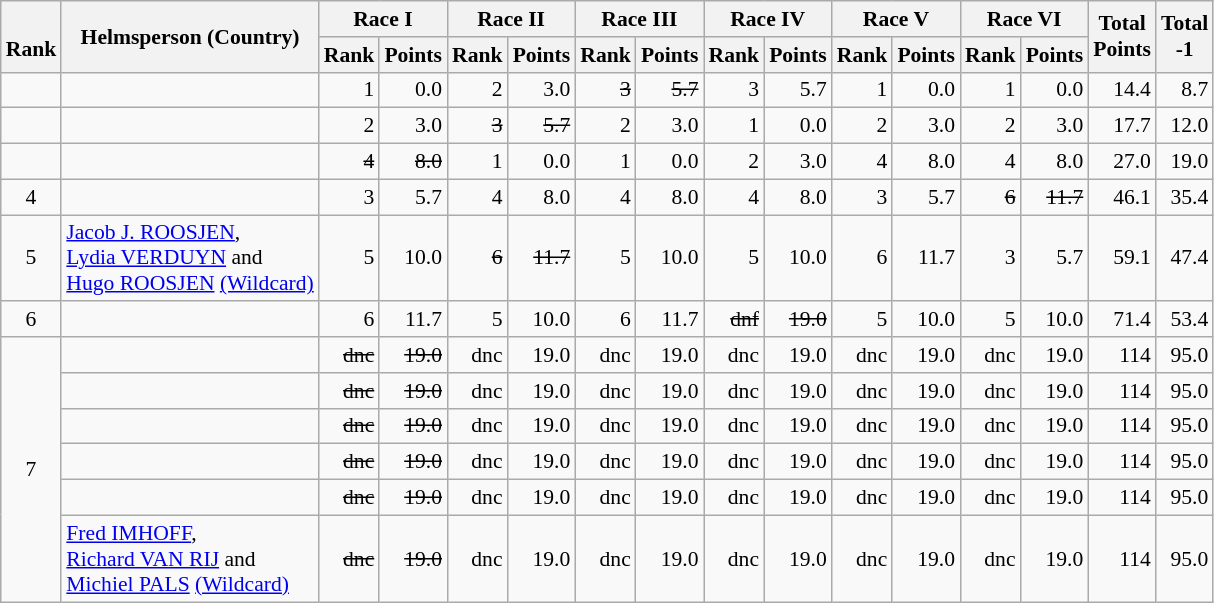<table class="wikitable" style="text-align:right; font-size:90%">
<tr>
<th rowspan=2><br>Rank</th>
<th rowspan=2>Helmsperson (Country)</th>
<th colspan=2>Race I</th>
<th colspan=2>Race II</th>
<th colspan=2>Race III</th>
<th colspan=2>Race IV</th>
<th colspan=2>Race V</th>
<th colspan=2>Race VI</th>
<th rowspan=2>Total <br>Points <br></th>
<th rowspan=2>Total<br>-1<br></th>
</tr>
<tr>
<th>Rank</th>
<th>Points</th>
<th>Rank</th>
<th>Points</th>
<th>Rank</th>
<th>Points</th>
<th>Rank</th>
<th>Points</th>
<th>Rank</th>
<th>Points</th>
<th>Rank</th>
<th>Points</th>
</tr>
<tr>
<td align=center></td>
<td align=left></td>
<td>1</td>
<td>0.0</td>
<td>2</td>
<td>3.0</td>
<td><s>3</s></td>
<td><s>5.7</s></td>
<td>3</td>
<td>5.7</td>
<td>1</td>
<td>0.0</td>
<td>1</td>
<td>0.0</td>
<td>14.4</td>
<td>8.7</td>
</tr>
<tr>
<td align=center></td>
<td align=left></td>
<td>2</td>
<td>3.0</td>
<td><s>3</s></td>
<td><s>5.7</s></td>
<td>2</td>
<td>3.0</td>
<td>1</td>
<td>0.0</td>
<td>2</td>
<td>3.0</td>
<td>2</td>
<td>3.0</td>
<td>17.7</td>
<td>12.0</td>
</tr>
<tr>
<td align=center></td>
<td align=left></td>
<td><s>4</s></td>
<td><s>8.0</s></td>
<td>1</td>
<td>0.0</td>
<td>1</td>
<td>0.0</td>
<td>2</td>
<td>3.0</td>
<td>4</td>
<td>8.0</td>
<td>4</td>
<td>8.0</td>
<td>27.0</td>
<td>19.0</td>
</tr>
<tr>
<td align=center>4</td>
<td align=left></td>
<td>3</td>
<td>5.7</td>
<td>4</td>
<td>8.0</td>
<td>4</td>
<td>8.0</td>
<td>4</td>
<td>8.0</td>
<td>3</td>
<td>5.7</td>
<td><s>6</s></td>
<td><s>11.7</s></td>
<td>46.1</td>
<td>35.4</td>
</tr>
<tr>
<td align=center>5</td>
<td align="left"> <a href='#'>Jacob J. ROOSJEN</a>,<br><a href='#'>Lydia VERDUYN</a> and<br><a href='#'>Hugo ROOSJEN</a> <a href='#'>(Wildcard)</a></td>
<td>5</td>
<td>10.0</td>
<td><s>6</s></td>
<td><s>11.7</s></td>
<td>5</td>
<td>10.0</td>
<td>5</td>
<td>10.0</td>
<td>6</td>
<td>11.7</td>
<td>3</td>
<td>5.7</td>
<td>59.1</td>
<td>47.4</td>
</tr>
<tr>
<td align=center>6</td>
<td align=left></td>
<td>6</td>
<td>11.7</td>
<td>5</td>
<td>10.0</td>
<td>6</td>
<td>11.7</td>
<td><s>dnf</s></td>
<td><s>19.0</s></td>
<td>5</td>
<td>10.0</td>
<td>5</td>
<td>10.0</td>
<td>71.4</td>
<td>53.4</td>
</tr>
<tr>
<td rowspan=6 align=center>7</td>
<td align=left></td>
<td><s>dnc</s></td>
<td><s>19.0</s></td>
<td>dnc</td>
<td>19.0</td>
<td>dnc</td>
<td>19.0</td>
<td>dnc</td>
<td>19.0</td>
<td>dnc</td>
<td>19.0</td>
<td>dnc</td>
<td>19.0</td>
<td dnc>114</td>
<td>95.0</td>
</tr>
<tr>
<td align=left></td>
<td><s>dnc</s></td>
<td><s>19.0</s></td>
<td>dnc</td>
<td>19.0</td>
<td>dnc</td>
<td>19.0</td>
<td>dnc</td>
<td>19.0</td>
<td>dnc</td>
<td>19.0</td>
<td>dnc</td>
<td>19.0</td>
<td dnc>114</td>
<td>95.0</td>
</tr>
<tr>
<td align=left></td>
<td><s>dnc</s></td>
<td><s>19.0</s></td>
<td>dnc</td>
<td>19.0</td>
<td>dnc</td>
<td>19.0</td>
<td>dnc</td>
<td>19.0</td>
<td>dnc</td>
<td>19.0</td>
<td>dnc</td>
<td>19.0</td>
<td dnc>114</td>
<td>95.0</td>
</tr>
<tr>
<td align=left></td>
<td><s>dnc</s></td>
<td><s>19.0</s></td>
<td>dnc</td>
<td>19.0</td>
<td>dnc</td>
<td>19.0</td>
<td>dnc</td>
<td>19.0</td>
<td>dnc</td>
<td>19.0</td>
<td>dnc</td>
<td>19.0</td>
<td dnc>114</td>
<td>95.0</td>
</tr>
<tr>
<td align=left></td>
<td><s>dnc</s></td>
<td><s>19.0</s></td>
<td>dnc</td>
<td>19.0</td>
<td>dnc</td>
<td>19.0</td>
<td>dnc</td>
<td>19.0</td>
<td>dnc</td>
<td>19.0</td>
<td>dnc</td>
<td>19.0</td>
<td dnc>114</td>
<td>95.0</td>
</tr>
<tr>
<td align="left"> <a href='#'>Fred IMHOFF</a>,<br><a href='#'>Richard VAN RIJ</a> and<br><a href='#'>Michiel PALS</a> <a href='#'>(Wildcard)</a></td>
<td><s>dnc</s></td>
<td><s>19.0</s></td>
<td>dnc</td>
<td>19.0</td>
<td>dnc</td>
<td>19.0</td>
<td>dnc</td>
<td>19.0</td>
<td>dnc</td>
<td>19.0</td>
<td>dnc</td>
<td>19.0</td>
<td dnc>114</td>
<td>95.0</td>
</tr>
</table>
